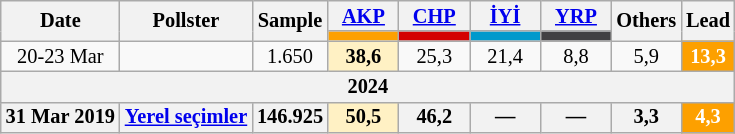<table class="wikitable mw-collapsible" style="text-align:center; font-size:85%; line-height:14px;">
<tr>
<th rowspan="2">Date</th>
<th rowspan="2">Pollster</th>
<th rowspan="2">Sample</th>
<th style="width:3em;"><a href='#'>AKP</a></th>
<th style="width:3em;"><a href='#'>CHP</a></th>
<th style="width:3em;"><a href='#'>İYİ</a></th>
<th style="width:3em;"><a href='#'>YRP</a></th>
<th rowspan="2">Others</th>
<th rowspan="2">Lead</th>
</tr>
<tr>
<th style="background:#fda000;"></th>
<th style="background:#d40000;"></th>
<th style="background:#0099cc;"></th>
<th style="background:#414042;"></th>
</tr>
<tr>
<td>20-23 Mar</td>
<td></td>
<td>1.650</td>
<td style="background:#FFF1C4"><strong>38,6</strong></td>
<td>25,3</td>
<td>21,4</td>
<td>8,8</td>
<td>5,9</td>
<th style="background:#fda000; color:white;">13,3</th>
</tr>
<tr>
<th colspan="9">2024</th>
</tr>
<tr>
<th>31 Mar 2019</th>
<th><a href='#'>Yerel seçimler</a></th>
<th>146.925</th>
<th style="background:#FFF1C4">50,5</th>
<th>46,2</th>
<th>—</th>
<th>—</th>
<th>3,3</th>
<th style="background:#fda000; color:white;">4,3</th>
</tr>
</table>
